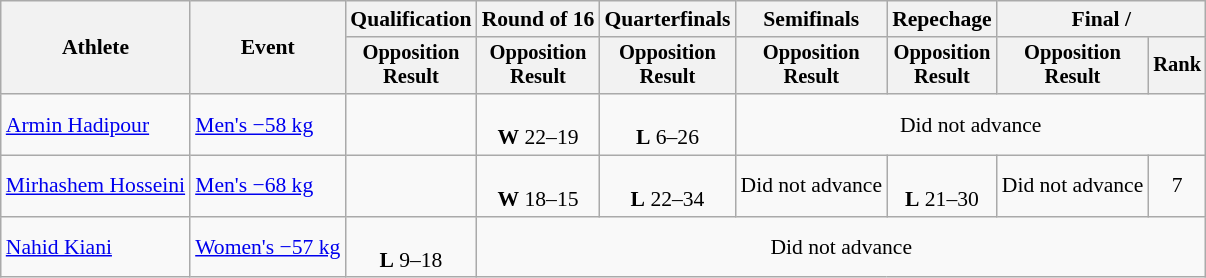<table class="wikitable" style="font-size:90%;">
<tr>
<th rowspan=2>Athlete</th>
<th rowspan=2>Event</th>
<th>Qualification</th>
<th>Round of 16</th>
<th>Quarterfinals</th>
<th>Semifinals</th>
<th>Repechage</th>
<th colspan=2>Final / </th>
</tr>
<tr style="font-size:95%">
<th>Opposition<br>Result</th>
<th>Opposition<br>Result</th>
<th>Opposition<br>Result</th>
<th>Opposition<br>Result</th>
<th>Opposition<br>Result</th>
<th>Opposition<br>Result</th>
<th>Rank</th>
</tr>
<tr align=center>
<td align=left><a href='#'>Armin Hadipour</a></td>
<td align=left><a href='#'>Men's −58 kg</a></td>
<td></td>
<td><br><strong>W</strong> 22–19</td>
<td><br><strong>L</strong> 6–26</td>
<td colspan=4>Did not advance</td>
</tr>
<tr align=center>
<td align=left><a href='#'>Mirhashem Hosseini</a></td>
<td align=left><a href='#'>Men's −68 kg</a></td>
<td></td>
<td><br><strong>W</strong> 18–15</td>
<td><br><strong>L</strong> 22–34</td>
<td>Did not advance</td>
<td><br><strong>L</strong> 21–30</td>
<td>Did not advance</td>
<td>7</td>
</tr>
<tr align=center>
<td align=left><a href='#'>Nahid Kiani</a></td>
<td align=left><a href='#'>Women's −57 kg</a></td>
<td><br><strong>L</strong> 9–18</td>
<td colspan=6>Did not advance</td>
</tr>
</table>
